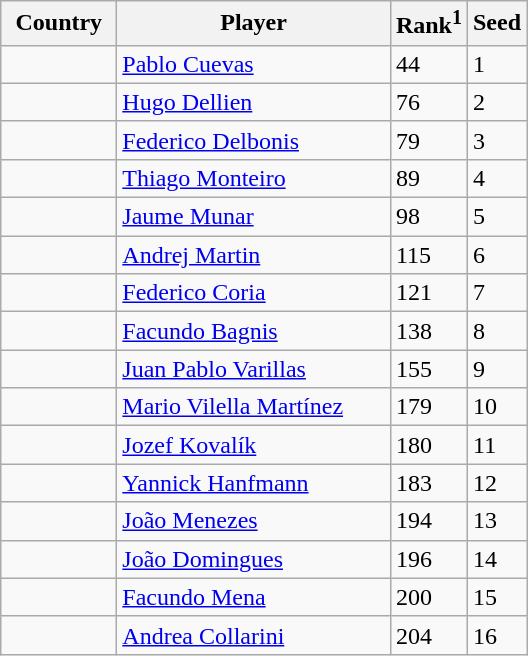<table class="sortable wikitable">
<tr>
<th width="70">Country</th>
<th width="175">Player</th>
<th>Rank<sup>1</sup></th>
<th>Seed</th>
</tr>
<tr>
<td></td>
<td><a href='#'>Pablo Cuevas</a></td>
<td>44</td>
<td>1</td>
</tr>
<tr>
<td></td>
<td><a href='#'>Hugo Dellien</a></td>
<td>76</td>
<td>2</td>
</tr>
<tr>
<td></td>
<td><a href='#'>Federico Delbonis</a></td>
<td>79</td>
<td>3</td>
</tr>
<tr>
<td></td>
<td><a href='#'>Thiago Monteiro</a></td>
<td>89</td>
<td>4</td>
</tr>
<tr>
<td></td>
<td><a href='#'>Jaume Munar</a></td>
<td>98</td>
<td>5</td>
</tr>
<tr>
<td></td>
<td><a href='#'>Andrej Martin</a></td>
<td>115</td>
<td>6</td>
</tr>
<tr>
<td></td>
<td><a href='#'>Federico Coria</a></td>
<td>121</td>
<td>7</td>
</tr>
<tr>
<td></td>
<td><a href='#'>Facundo Bagnis</a></td>
<td>138</td>
<td>8</td>
</tr>
<tr>
<td></td>
<td><a href='#'>Juan Pablo Varillas</a></td>
<td>155</td>
<td>9</td>
</tr>
<tr>
<td></td>
<td><a href='#'>Mario Vilella Martínez</a></td>
<td>179</td>
<td>10</td>
</tr>
<tr>
<td></td>
<td><a href='#'>Jozef Kovalík</a></td>
<td>180</td>
<td>11</td>
</tr>
<tr>
<td></td>
<td><a href='#'>Yannick Hanfmann</a></td>
<td>183</td>
<td>12</td>
</tr>
<tr>
<td></td>
<td><a href='#'>João Menezes</a></td>
<td>194</td>
<td>13</td>
</tr>
<tr>
<td></td>
<td><a href='#'>João Domingues</a></td>
<td>196</td>
<td>14</td>
</tr>
<tr>
<td></td>
<td><a href='#'>Facundo Mena</a></td>
<td>200</td>
<td>15</td>
</tr>
<tr>
<td></td>
<td><a href='#'>Andrea Collarini</a></td>
<td>204</td>
<td>16</td>
</tr>
</table>
